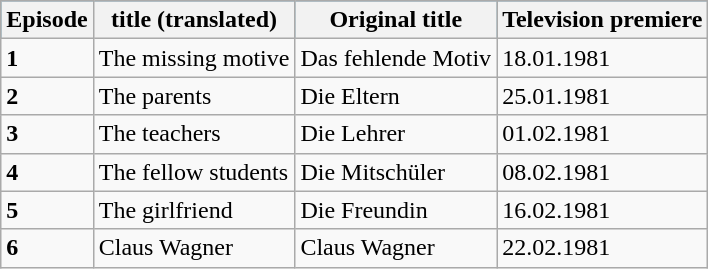<table class="wikitable">
<tr style="color:#000000; background-color:#006699">
<th><strong>Episode</strong></th>
<th><strong>title (translated) </strong></th>
<th><strong>Original title</strong></th>
<th><strong>Television premiere</strong></th>
</tr>
<tr>
<td><strong>1</strong></td>
<td>The missing motive</td>
<td>Das fehlende Motiv</td>
<td>18.01.1981</td>
</tr>
<tr>
<td><strong>2</strong></td>
<td>The parents</td>
<td>Die Eltern</td>
<td>25.01.1981</td>
</tr>
<tr>
<td><strong>3</strong></td>
<td>The teachers</td>
<td>Die Lehrer</td>
<td>01.02.1981</td>
</tr>
<tr>
<td><strong>4</strong></td>
<td>The fellow students</td>
<td>Die Mitschüler</td>
<td>08.02.1981</td>
</tr>
<tr>
<td><strong>5</strong></td>
<td>The girlfriend</td>
<td>Die Freundin</td>
<td>16.02.1981</td>
</tr>
<tr>
<td><strong>6</strong></td>
<td>Claus Wagner</td>
<td>Claus Wagner</td>
<td>22.02.1981</td>
</tr>
</table>
